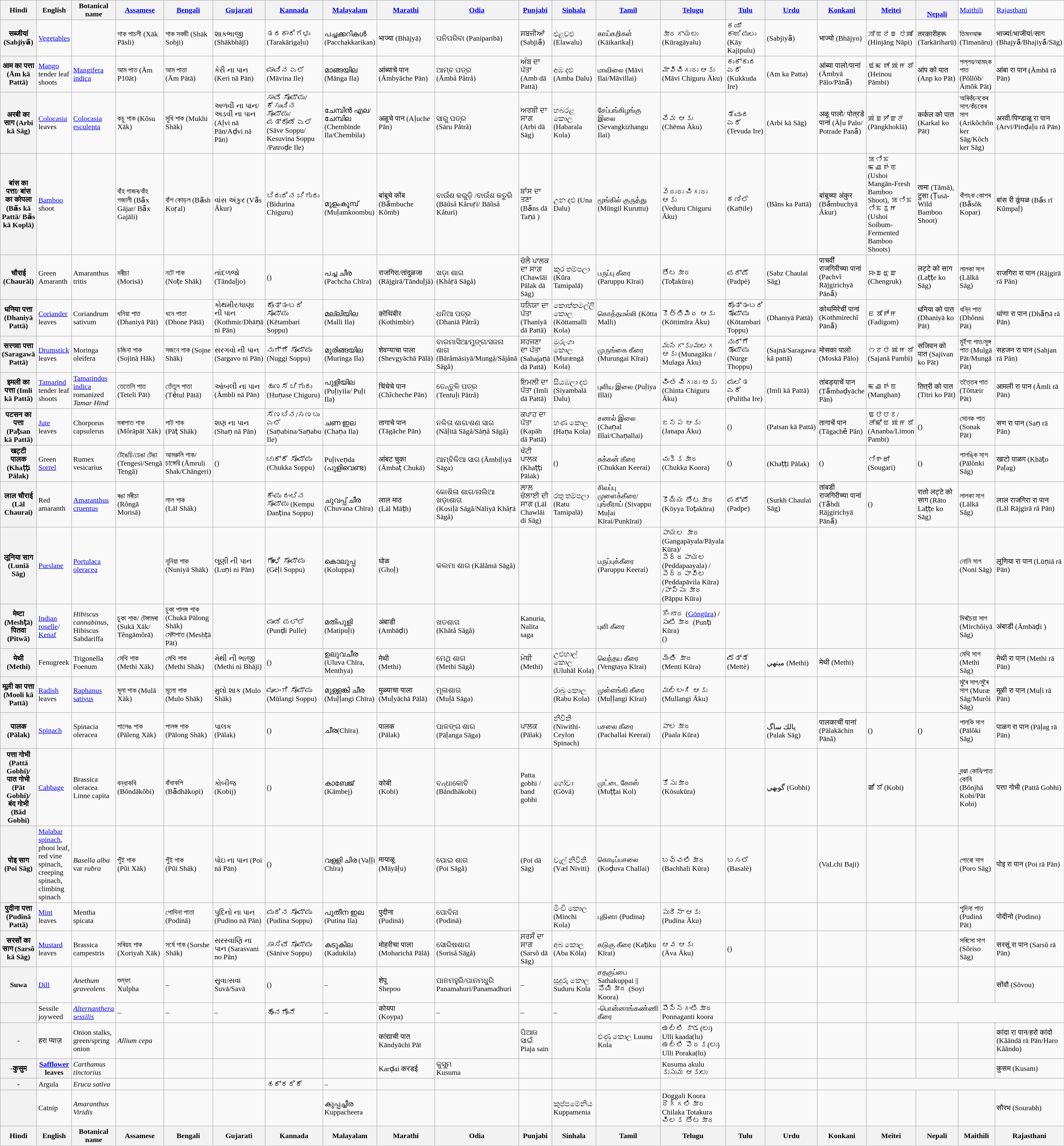<table class="wikitable sortable">
<tr>
<th>Hindi</th>
<th>English</th>
<th>Botanical name</th>
<th><a href='#'>Assamese</a></th>
<th><a href='#'>Bengali</a></th>
<th><a href='#'>Gujarati</a></th>
<th><a href='#'>Kannada</a></th>
<th><a href='#'>Malayalam</a></th>
<th><a href='#'>Marathi</a></th>
<th><a href='#'>Odia</a></th>
<th><a href='#'>Punjabi</a></th>
<th><a href='#'>Sinhala</a></th>
<th><a href='#'>Tamil</a></th>
<th><a href='#'>Telugu</a></th>
<th><a href='#'>Tulu</a></th>
<th><a href='#'>Urdu</a></th>
<th><a href='#'>Konkani</a></th>
<th><a href='#'>Meitei</a></th>
<th><br><a href='#'>Nepali</a></th>
<td><a href='#'>Maithili</a></td>
<td><a href='#'>Rajasthani</a></td>
</tr>
<tr>
<th>सब्जीयां (Sabjiyā̃)</th>
<td><a href='#'>Vegetables</a></td>
<td></td>
<td>শাক পাচলী (Xāk Pāsli)</td>
<td>শাক সবজী (Shāk Sobji)</td>
<td>શાકભાજી (Shākbhājī)</td>
<td>ತರಕಾರಿಗಳು (Tarakārigaḷu)</td>
<td>പച്ചക്കറികൾ (Pacchakkarikan)</td>
<td>भाज्या (Bhājyā)</td>
<td>ପନିପରିବା (Paniparibā)</td>
<td>ਸਬਜੀਆਂ (Sabjiā̃)</td>
<td>එළවළු (Elawalu)</td>
<td>காய்கறிகள் (Kāikarikaḷ)</td>
<td>కూరగాయలు (Kūragāyalu)</td>
<td>ಕಯ್ ಕಾಜಿಪುಲು (Kāy Kajipulu)</td>
<td>(Sabjiyā̃)</td>
<td>भाज्यो (Bhājyo)</td>
<td>ꯍꯤꯟꯖꯥꯡ ꯅꯥꯄꯤ (Hinjāng Nāpi)</td>
<td>तरकारीहरू (Tarkāriharū)</td>
<td>তিমনআৰু (Timanāru)</td>
<td>भाज्यां/भाजीयां/साग (Bhajyā̃/Bhajiyā̃/Sāg)</td>
</tr>
<tr>
<th>आम का पत्ता (Ām kā Pattā)</th>
<td><a href='#'>Mango</a> tender leaf shoots</td>
<td><a href='#'>Mangifera indica</a></td>
<td>আম পাত (Ām P10āt)</td>
<td>আম পাতা<br>(Ām Pātā)</td>
<td>કેરી ના પાન (Keri nā Pān)</td>
<td>ಮಾವಿನ ಎಲೆ (Māvina Ile)</td>
<td>മാങ്ങയില (Mānga Ila)</td>
<td>आंब्याचे पान (Ãmbyāche Pān)</td>
<td>ଆମ୍ବ ପତ୍ର<br>(Āmbå Påtrå)</td>
<td>ਅੰਬ ਦਾ ਪੱਤਾ (Amb dā Pattā)</td>
<td>අඹ දළු (Amba Dalu)</td>
<td>மாவிலை (Māvi Ilai/Māvillai)</td>
<td>మావిచిగురు ఆకు<br>(Māvi Chiguru Āku)</td>
<td>ಕುಕ್ಕುದ ಎರೆ (Kukkuda Ire)</td>
<td>(Am ka Patta)</td>
<td>आंब्या पालो/पानां (Āmbyā Pālo/Pānā̃)</td>
<td>ꯑꯥꯃꯒꯤ ꯄꯥꯝꯕꯤ (Heinou Pāmbi)</td>
<td>आंप को पात (Anp ko Pāt)</td>
<td>পল্লব/আমঽক পাত (Pôllôb/Āmôk Pāt)</td>
<td>आंबा रा पान (Ãmbā rā Pān)</td>
</tr>
<tr>
<th>अरबी का साग (Arbi kā Sāg)</th>
<td><a href='#'>Colocasia</a> leaves</td>
<td><a href='#'>Colocasia esculenta</a></td>
<td>কচু শাক (Kôsu Xāk)</td>
<td>মুখি শাক (Mukhi Shāk)</td>
<td>અળવી ના પાન/અડવી ના પાન (Aḷvi nā Pān/Aḍvi nā Pān)</td>
<td>ಸಾವೆ ಸೊಪ್ಪು/ ಕೆಸುವಿನ ಸೊಪ್ಪು/ ಪತ್ರೊಡೆ ಎಲೆ (Sāve Soppu/ Kesuvina Soppu /Patroḍe Ile)</td>
<td>ചേമ്പിൻ എല/ചേമ്പില (Chembinde Ila/Chembila)</td>
<td>अळूचे पान (Aḷuche Pān)</td>
<td>ସାରୁ ପତ୍ର<br>(Sāru Påtrå)</td>
<td>ਅਰਬੀ ਦਾ ਸਾਗ (Arbi dā Sāg)</td>
<td>හබරළ කොල (Habarala Kola)</td>
<td>சேப்பங்கிழங்கு இலை (Sevangkizhangu Ilai)</td>
<td>చేమ ఆకు<br>(Chēma Āku)</td>
<td>ತೆವುದ ಎರೆ (Tevuda Ire)</td>
<td>(Arbi kā Sāg)</td>
<td>अळू पालो/ पोत्रडे पानां (Āḷu Palo/ Potrade Panā̃)</td>
<td>ꯄꯥꯡꯈꯣꯛꯂꯥ (Pāngkhoklā)</td>
<td>कर्कल को पात (Karkal ko Pāt)</td>
<td>অৰিকঁচনকেৰ সাগ/কঁচকেৰ সাগ (Arikõchôn ker Sāg/Kõch ker Sāg)</td>
<td>अरवी/पिण्डाळू रा पान (Arvi/Pinḍaḷu rā Pān)</td>
</tr>
<tr>
<th>बांस का पत्ता/ बांस का कोपला (Bā̃s kā Pattā/ Bā̃s kā Koplā)</th>
<td><a href='#'>Bamboo</a> shoot</td>
<td></td>
<td>বাঁহ গাজৰ/বাঁহ গজালী (Bā̃x Gājar/ Bā̃x Gajāli)</td>
<td>বাঁশ কোড়ল (Bā̃sh Koṛal)</td>
<td>વાંસ અંકુર (Vā̃s Ãkur)</td>
<td>ಬಿದುರಿನ ಚಿಗುರು (Bidurina Chiguru)</td>
<td><br>മുളംകൂമ്പ് (Muḷamkoombu)</td>
<td>बांबूचे कोंब (Bā̃mbuche Kõmb)</td>
<td>ବାଉଁଶ କରୁଡ଼ି /ବାଉଁଶ କତୁରି<br>(Bāũså Kåruṛi/ Bāũså Kåturi)</td>
<td>ਬਾਂਸ ਦਾ ਤਣਾ (Bā̃ns dā Taṇā )</td>
<td>උන දළු (Una Dalu)</td>
<td>மூங்கில் குருத்து (Mūngil Kuruttu)</td>
<td>వెదురు చిగురు ఆకు<br>(Veduru Chiguru Āku)</td>
<td>ಕಣಿಲೆ (Kaṇile)</td>
<td>(Bãns ka Pattā)</td>
<td>बांबूच्या अंकुर (Bā̃mbuchyā Ãkur)</td>
<td>ꯎꯁꯣꯏ ꯃꯉꯒꯥꯟ (Ushoi Mangān-Fresh Bamboo Shoot), ꯎꯁꯣꯏ ꯁꯣꯏꯕꯨꯝ (Ushoi Soibum-Fermented Bamboo Shoots)</td>
<td>तामा (Tāmā), टुसा (Ṭusā-Wild Bamboo Shoot)</td>
<td>বাঁশঽক কোপৰ (Bā̃sôk Kopar)</td>
<td>बांस री कूंपळ (Bā̃s rī Kũmpaḷ)</td>
</tr>
<tr>
<th>चौराई (Chaurāi)</th>
<td>Green Amaranth</td>
<td>Amaranthus tritis</td>
<td>মৰীচা<br>(Morisā)</td>
<td>নটে শাক<br>(Noṭe Shāk)</td>
<td>તાંદળજો (Tāndaḷjo)</td>
<td> ()</td>
<td>പച്ച ചീര (Pachcha Chīra)</td>
<td>राजगिरा/तांदुळजा<br>(Rājgirā/Tānduḷjā)</td>
<td>ଖଡ଼ା ଶାଗ<br>(Khåṛā Sāgå)</td>
<td>ਚੋਲੈ ਪਾਲਕ ਦਾ ਸਾਗ (Chawlāi Pālak dā Sāg)</td>
<td>කූර තම්පලා (Kūra Tamipalā)</td>
<td>பருப்பு கீரை (Paruppu Kīrai)</td>
<td>తోటకూర <br>(Toṭakūra)</td>
<td>ಪದ್ಪೆ (Padpè)</td>
<td>(Sabz Chaulai Sāg)</td>
<td>पाचवीं राजगिरीच्या पानां  (Pachvĩ Rājgirichyā Pānā̃)</td>
<td>ꯆꯦꯡꯔꯨꯛ (Chengruk)</td>
<td>लट्टे को साग (Laṭṭe ko Sāg)</td>
<td>লালকা সাগ (Lālkā Sāg)</td>
<td>राजगिरा रा पान (Rājgirā rā Pān)</td>
</tr>
<tr>
<th>धनिया पत्ता (Dhaniyā Pattā)</th>
<td><a href='#'>Coriander</a> leaves</td>
<td>Coriandrum sativum</td>
<td>ধনিয়া পাত (Dhaniyā Pāt)</td>
<td>ধনে পাতা<br>(Dhone Pātā)</td>
<td>કોથમીર/ધાણા ની પાન (Kothmir/Dhāṇā ni Pān)</td>
<td>ಕೊತ್ತಂಬರಿ ಸೊಪ್ಪು (Kētambari Soppu)</td>
<td>മല്ലിയില (Malli Ila)</td>
<td>कोथिंबीर<br>(Kothimbir)</td>
<td>ଧନିଆ ପତ୍ର<br>(Dhaniā Påtrå)</td>
<td>ਧਨਿਯਾ ਦਾ ਪੱਤਾ (Thaniyā dā Pattā)</td>
<td>කොත්තමල්ලි කොල (Kōttamalli Kola)</td>
<td>கொத்தமல்லி (Kōtta Malli)</td>
<td>కొత్తిమీర ఆకు<br>(Kōttimīra Āku)</td>
<td>ಕೊತ್ತಂಬರಿ ತೊಪ್ಪು (Kōtambari Toppu)</td>
<td>(Dhaniyā Pattā)</td>
<td>कोथमिरेचीं पानां (Kothmirechĩ Pānā̃)</td>
<td>ꯐꯗꯤꯒꯣꯝ (Fadigom)</td>
<td>धनिया को पात (Dhaniyā ko Pāt)</td>
<td>ধন্নি পাত (Dhônni Pāt)</td>
<td>धांणा रा पान (Dhā̃ṇā rā Pān)</td>
</tr>
<tr>
<th>सरगवा पत्ता (Saragawā Pattā)</th>
<td><a href='#'>Drumstick</a> leaves</td>
<td>Moringa oleifera</td>
<td>চজিনা শাক (Sojinā Hāk)</td>
<td>সজনে শাক (Sojne Shāk)</td>
<td>સરગવો ની પાન (Sargavo ni Pān)</td>
<td>ನುಗ್ಗೆ ಸೊಪ್ಪು (Nuggi Soppu)</td>
<td>മുരിങ്ങയില (Muringa Ila)</td>
<td>शेवग्याचा पाला<br>(Shevgyāchā Pālā)</td>
<td>ବାରମାସିଆ/ମୁଙ୍ଗ/ସଜନା ଶାଗ<br> (Bāråmāsiyā/Mungå/Såjånā Sāgå)</td>
<td>ਸਹਜਣਾ ਦਾ ਪੱਤਾ (Sahajaṇā dā Pattā)</td>
<td>මුරුංගා කොල (Murængā Kola)</td>
<td>முருங்கை கீரை (Murungai Kīrai)</td>
<td>మునగాకు/ములగ ఆకు (Munagāku / Mulaga Āku)</td>
<td>ನುರ್ಗೆ ತೊಪ್ಪು (Nurge Thoppu)</td>
<td>(Sajnā/Saragawa kā pattā)</td>
<td>मोसका पालो (Moskā Pālo)</td>
<td>ꯁꯖꯅꯥ ꯄꯥꯝꯕꯤ (Sajanā Pambi)</td>
<td>सजिवन को पात (Sajivan ko Pāt)</td>
<td>মুইঁগা পাত/মুঙ্গ পাত (Muĩgā Pāt/Mungā Pāt)</td>
<td>सहजन रा पान (Sahjan rā Pān)</td>
</tr>
<tr>
<th>इमली का पत्ता (Imli kā Pattā)</th>
<td><a href='#'>Tamarind</a> tender leaf shoots</td>
<td><a href='#'>Tamarindus indica</a><br>romanized<br><em>Tamar Hind</em></td>
<td>তেতেলি পাত (Teteli Pāt)</td>
<td>তেঁতুল পাতা<br>(Tẽtul Pātā)</td>
<td>આંબલી ના પાન (Āmbli nā Pān)</td>
<td>ಹುಣಸೆ ಚಿಗುರು (Huṇase Chiguru)</td>
<td>പുളിയില (Puḷiyila/ Puḷi Ila)</td>
<td>चिंचेचे पान (Chĩcheche Pān)</td>
<td>ତେନ୍ତୁଳି ପତ୍ର<br>(Tentuḷi Påtrå)</td>
<td>ਇਮਲੀ ਦਾ ਪੱਤਾ (Imli dā Pattā)</td>
<td>සියඹලා දළු (Siyambalā Dalu)</td>
<td>புளிய இலை (Puḷiya Illāi)</td>
<td>చింత చిగురు అకు <br>(Chinta Chiguru Āku)</td>
<td>ಪುಲಿತ ಎರೆ (Pulitha Ire)</td>
<td>(Imli kā Pattā)</td>
<td>तांबड्याचें पान (Tā̃mbaḍyāche Pān)</td>
<td>ꯃꯉꯒꯥꯟ (Manghan)</td>
<td>तित्री को पात (Titri ko Pāt)</td>
<td>তত্তৈৰ পাত (Tôttæir Pāt)</td>
<td>आमली रा पान (Āmli rā Pān)</td>
</tr>
<tr>
<th>पटसन का पत्ता (Paṭsan kā Pattā)</th>
<td><a href='#'>Jute</a> leaves</td>
<td>Chorporus capsulerus</td>
<td>মৰাপাত শাক<br>(Môrāpāt Xāk)</td>
<td>পাট শাক<br>(Pāṭ Shāk)</td>
<td>શણ ના પાન (Shaṇ nā Pān)</td>
<td>ಸೆಣಬಿನ/ಸಣಬು ಎಲೆ (Saṇabina/Saṇabu Ile)</td>
<td>ചണ ഇല (Chaṇa Ila)</td>
<td>तागाचे पान<br>(Tāgāche Pān)</td>
<td>ନଳିତା ଶାଗ/ଶଣ ସାଗ<br>(Nåḷitā Sāgå/Såṇå Sāgå)</td>
<td>ਕਪਾਹ ਦਾ ਪੱਤਾ (Kapāh dā Pattā)</td>
<td>හණ කොල (Haṇa Kola)</td>
<td>சணல் இலை (Chaṇal Illai/Chaṇallai)</td>
<td>జనప ఆకు<br>(Janapa Āku)</td>
<td>()</td>
<td>(Patsan kā Pattā)</td>
<td>तागाचें पान (Tāgachẽ Pān)</td>
<td>ꯑꯅꯥꯅꯕ/ꯂꯤꯃꯣꯟ ꯄꯥꯝꯕꯤ (Ananba/Limon Pambi)</td>
<td>()</td>
<td>সোনক পাত (Sonak Pāt)</td>
<td>सण रा पान (Saṇ rā Pān)</td>
</tr>
<tr>
<th>खट्टी पालक (Khaṭṭi Pālak)</th>
<td>Green <a href='#'>Sorrel</a></td>
<td>Rumex vesicarius</td>
<td>টেঙেচি/চেঙা টেঙা (Tengesi/Sengā Tengā)</td>
<td>আমরুলি শাক/চাঙ্গেরি (Āmruli Shak/Chāngeri)</td>
<td>()</td>
<td>ಚುಕ್ಕೆ ಸೊಪ್ಪು (Chukka Soppu)</td>
<td>Puḷiveṇda (പുളിവെണ്ട)</td>
<td>आंबट चुका<br>(Āmbaṭ Chukā)</td>
<td>ଆମ୍ବିଳିଆ ସାଗ (Āmbiḷiyā Sāga)</td>
<td>ਖੱਟੀ ਪਾਲਕ (Khaṭṭi Pālak)</td>
<td>()</td>
<td>சுக்கன் கீரை (Chukkan Keerai)</td>
<td>చుక్కకూర <br>(Chukka Koora)</td>
<td>()</td>
<td>(Khaṭṭi Pālak)</td>
<td>()</td>
<td>ꯁꯧꯒꯔꯤ (Sougari)</td>
<td>()</td>
<td>পালঙ্কি সাগ (Pālônki Sāg)</td>
<td>खाटो पाळग (Khāṭo Paḷag)</td>
</tr>
<tr>
<th>लाल चौराई (Lāl Chaurai)</th>
<td>Red amaranth</td>
<td><a href='#'>Amaranthus cruentus</a></td>
<td>ৰঙা মৰীচা<br>(Rôngā Morisā)</td>
<td>লাল শাক<br>(Lāl Shāk)</td>
<td></td>
<td>ಕೆಂಪು ದಂಟಿನ ಸೊಪ್ಪು (Kempu Danṭina Soppu)</td>
<td>ചുവപ്പ് ചീര (Chuvana Chīra)</td>
<td>लाल माठ<br>(Lāl Māṭh)</td>
<td>କୋଶିଳା ଶାଗ/ନାଲିଆ ଖଡ଼ାଶାଗ<br>(Kosiḷā Sāgå/Nāliyā Khåṛā Sāgå)</td>
<td>ਲਾਲ ਚੋਲਾਈ ਦੀ ਸਾਗ (Lāl Chawlāi di Sāg)</td>
<td>රතු තම්පලා (Ratu Tamipalā)</td>
<td>சிவப்பு முளைக்கீரை/புங்கீராய் (Sivappu Muḷai Kīrai/Punkīrai)</td>
<td>కొయ్య తోటకూర<br>(Kōyya Toṭakūra)</td>
<td>ಪದ್ಪೆ (Padpe)</td>
<td>(Surkh Chaulai Sāg)</td>
<td>तांबडी राजगिरीच्या पानां (Tā̃bdi Rājgirichyā Pānā̃)</td>
<td>()</td>
<td>रातो लट्टे को साग (Rāto Laṭṭe ko Sāg)</td>
<td>লালকা সাগ (Lālkā Sāg)</td>
<td>लाल राजगिरा रा पान (Lāl Rājgirā rā Pān)</td>
</tr>
<tr>
<th>लूनिया साग (Luniā Sāg)</th>
<td><a href='#'>Purslane</a></td>
<td><a href='#'>Portulaca oleracea</a></td>
<td></td>
<td>নূনিয়া শাক (Nuniyā Shāk)</td>
<td>લૂણી ની પાન (Luṇi ni Pān)</td>
<td>ಗೋಳಿ ಸೊಪ್ಪು (Gēḷi Soppu)</td>
<td>കൊലുപ്പ (Koluppa)</td>
<td>घोळ<br>(Ghoḷ)</td>
<td>କଲମା ଶାଗ (Kålåmā Sāgå)</td>
<td></td>
<td></td>
<td>பருப்புக்கீரை (Paruppu Keerai)</td>
<td>పాయల కూర<br>(Gangapāyala/Pāyala Kūra)/పెద్దపాయల <br>(Peddapaayala) /పెద్దపావిల<br>(Peddapāvila Kūra)<br>/పాప్పు కూర<br>(Pāppu Kūra)</td>
<td></td>
<td></td>
<td></td>
<td></td>
<td></td>
<td>নোনি সাগ (Noni Sāg)</td>
<td>लूणिया रा पान (Lūṇiā rā Pān)</td>
</tr>
<tr>
<th>मेष्टा (Meshṭā)<br>पितवा (Pitwā)</th>
<td><a href='#'>Indian roselle</a>/ <a href='#'>Kenaf</a></td>
<td><em>Hibiscus cannabinus</em>,<br>Hibiscus Sabdariffa</td>
<td>চুকা শাক/ টেঙ্গামৰা<br>(Sukā Xāk/ Têngāmôrā)</td>
<td>চুকা পালঙ্গ শাক<br>(Chukā Pālong Shāk)<br>মেষ্টাপাত (Meshṭā Pāt)</td>
<td></td>
<td>ಪುಂಡಿ ಪಲ್ಲೆ (Punḍi Pulle)</td>
<td>മതിപുളി (Matipuḷi)</td>
<td>अंबाडी<br>(Ambāḍi)</td>
<td>ଖତଶାଗ<br>(Khåtå Sāgå)</td>
<td>Kanuria,<br>Nalita saga</td>
<td></td>
<td>புளி கீரை</td>
<td>గోంగూర (<a href='#'>Gōngūra</a>) /పుంటికూర (Punṭi Kūra)<br>()</td>
<td></td>
<td></td>
<td></td>
<td></td>
<td></td>
<td>মিৰচৈয়া সাগ (Mirchôiyā Sāg)</td>
<td>अंबाडी (Ãmbāḍi )</td>
</tr>
<tr>
<th>मेथी (Methi)</th>
<td>Fenugreek</td>
<td>Trigonella Foenum</td>
<td>মেথি শাক<br>(Methi Xāk)</td>
<td>মেথি শাক<br>(Methi Shāk)</td>
<td>મેથી ની ભાજી<br>(Methi ni Bhāji)</td>
<td> ()</td>
<td>ഉലുവചീര (Uluva Chīra, Menthya)</td>
<td>मेथी<br>(Methi)</td>
<td>ମେଥି ଶାଗ<br>(Methi Sāgå)</td>
<td>ਮੇਥੀ (Methi)</td>
<td>උළුහාල් කොල (Uluhāl Kola)</td>
<td>வெந்தய கீரை (Vengtaya Kīrai)</td>
<td>మెంతి కూర <br>(Menti Kūra)</td>
<td>ಮೆತ್ತೆ (Mettè)</td>
<td>ميتهي (Methi)</td>
<td>मेथी (Methi)</td>
<td></td>
<td></td>
<td>মেথি সাগ (Methi Sāg)</td>
<td>मेथी रा पान (Methi rā Pān)</td>
</tr>
<tr>
<th>मूली का पत्ता (Mooli kā Pattā)</th>
<td><a href='#'>Radish</a> leaves</td>
<td><a href='#'>Raphanus sativus</a></td>
<td>মূলা শাক (Mulā Xāk)</td>
<td>মূলো শাক<br>(Mulo Shāk)</td>
<td>મુલો શાક (Mulo Shāk)</td>
<td>ಮೂಲಂಗಿ ಸೊಪ್ಪು (Mūlangi Soppu)</td>
<td>മുള്ളങ്കി ചീര (Muḷḷangi Chīra)</td>
<td>मुळ्याचा पाला<br>(Muḷyāchā Pālā)</td>
<td>ମୂଳାଶାଗ<br>(Muḷā Sāga)</td>
<td></td>
<td>රාබු කොල (Rabu Kola)</td>
<td>முள்ளங்கி கீரை (Muḷḷangi Kīrai)</td>
<td>ముల్లంగి ఆకు<br>(Mullangi Āku)</td>
<td></td>
<td></td>
<td></td>
<td></td>
<td></td>
<td>মুৰৈ সাগ/মুৰৈ সাগ (Muræ Sāg/Murôi Sāg)</td>
<td>मूळी रा पान (Muḷi rā Pān)</td>
</tr>
<tr>
<th>पालक (Pālak)</th>
<td><a href='#'>Spinach</a></td>
<td>Spinacia oleracea</td>
<td>পালেঙ শাক<br>(Pāleng Xāk)</td>
<td>পালঙ্গ শাক<br>(Pālong Shāk)</td>
<td>પાલક<br>(Pālak)</td>
<td> ()</td>
<td>ചീര(Chīra)</td>
<td>पालक<br>(Pālak)</td>
<td>ପାଳଙ୍ଗ ଶାଗ<br>(Pāḷanga Sāga)</td>
<td>ਪਾਲਕ (Pālak)</td>
<td>නිවිති (Niwithi-Ceylon Spinach)</td>
<td>பசலை கீரை (Pachallai Keerai)</td>
<td>పాలకూర<br>(Paala Kūra)</td>
<td></td>
<td>پالك ساگ (Palak Sāg)</td>
<td>पालकाचीं पानां (Pālakāchin Pānã)</td>
<td>()</td>
<td>()</td>
<td>পালকি সাগ (Pālôki Sāg)</td>
<td>पाळग रा पान (Pāḷag rā Pān)</td>
</tr>
<tr>
<th>पत्ता गोभी (Pattā Gobhi)/<br>पात गोभी (Pāt Gobhi)/<br>बंद गोभी (Bãd Gobhi)</th>
<td><a href='#'>Cabbage</a></td>
<td>Brassica oleracea Linne capita</td>
<td>বন্ধাকবি<br>(Bôndākôbi)</td>
<td>বাঁধাকপি<br>(Bā̃dhākopi)</td>
<td>કોબીજ<br>(Kobij)</td>
<td> ()</td>
<td>കാബേജ്  (Kāmbej)</td>
<td>कोबी<br>(Kobi)</td>
<td>ବନ୍ଧାକୋବି<br>(Båndhākobi)</td>
<td>Patta gobhi / band gobhi</td>
<td>ගෝවා (Gōvā)</td>
<td>முட்டை கோஸ் (Muṭṭai Kol)</td>
<td>కోసుకూర<br>(Kōsukūra)</td>
<td></td>
<td>گوبهي  (Gobhi)</td>
<td></td>
<td>ꯀꯣꯕꯤ (Kobi)</td>
<td></td>
<td>বন্ঝা কোবি/পাত কোবি (Bônjhā Kobi/Pāt Kobi)</td>
<td>पत्ता गोभी (Pattā Gobhi)</td>
</tr>
<tr>
<th>पोइ साग (Poi Sāg)</th>
<td><a href='#'>Malabar spinach</a>, phooi leaf, red vine spinach, creeping spinach, climbing spinach</td>
<td><em>Basella alba</em> var <em>rubra</em></td>
<td>পুঁই শাক<br>(Pũi Xāk)</td>
<td>পুঁই শাক<br>(Pũi Shāk)</td>
<td>પોઇ ના પાન (Poi nā Pān)</td>
<td> ()</td>
<td>വളളി ചിര (Vaḷḷi Chīra)</td>
<td>मायाळू<br>(Māyāḷu)</td>
<td>ପୋଇ ଶାଗ<br>(Poi Sāgå)</td>
<td>(Poi dā Sāg)</td>
<td>වැල් නිවිති (Væl Niviti)</td>
<td>கொடிப்பசலை (Koḍuva Challai)</td>
<td>బచ్చలికూర<br>(Bachhali Kūra)</td>
<td>ಬಸಲೆ (Basalè)</td>
<td></td>
<td>(VaLchi Baji)</td>
<td></td>
<td></td>
<td>পোৰো সাগ (Poro Sāg)</td>
<td>पोइ रा पान (Poi rā Pān)</td>
</tr>
<tr>
<th>पुदीना पत्ता (Pudinā Pattā)</th>
<td><a href='#'>Mint</a> leaves</td>
<td>Mentha spicata</td>
<td></td>
<td>পোদিনা পাতা (Podinā)</td>
<td>પુદિનો ના પાન (Pudino nā Pān)</td>
<td>ಪುದಿನ ಸೊಪ್ಪು (Pudina Soppu)</td>
<td>പുതീന ഇല (Putina Ila)</td>
<td>पुदीना<br>(Pudinā)</td>
<td>ପୋଦିନା<br>(Podinā)</td>
<td></td>
<td>මිංචි කොල (Minchi Kola)</td>
<td>புதினா (Pudina)</td>
<td>పుదీనా ఆకు<br>(Pudina Āku)</td>
<td></td>
<td></td>
<td></td>
<td></td>
<td></td>
<td>পুদিনা পাত (Pudinā Pāt)</td>
<td>पोदीनो (Podino)</td>
</tr>
<tr>
<th>सरसों का साग (Sarsõ kā Sāg)</th>
<td><a href='#'>Mustard</a> leaves</td>
<td>Brassica campestris</td>
<td>সৰিয়হ শাক (Xoriyah Xāk)</td>
<td>সর্ষে শাক (Sorshe Shāk)</td>
<td>સરસ્વાણિ ના પાન (Sarasvani no Pān)</td>
<td>ಸಾಸಿವೆ ಸೊಪ್ಪು (Sānive Soppu)</td>
<td>കടുകില (Kadukila)</td>
<td>मोहरीचा पाला<br>(Moharichā Pālā)</td>
<td>ସୋରିଷଶାଗ<br>(Soriså Sāgå)</td>
<td>ਸਰਸੋੰ ਦਾ ਸਾਗ (Sarsõ dā Sāg)</td>
<td>අබ කොල (Aba Kōla)</td>
<td>கடுகு கீரை (Kaṭiku Kīrai)</td>
<td>ఆవ ఆకు<br>(Āva Āku)</td>
<td>()</td>
<td></td>
<td></td>
<td></td>
<td></td>
<td>সৰিসো সাগ (Sôriso Sāg)</td>
<td>सरसूं रा पान (Sarsũ rā Pān)</td>
</tr>
<tr>
<th>Suwa</th>
<td><a href='#'>Dill</a></td>
<td><em>Anethum graveolens</em></td>
<td>শুল্ফা<br>Xulpha</td>
<td>–</td>
<td>સુવા/સવા<br>Suvā/Savā</td>
<td> ()</td>
<td>–</td>
<td>शेपू<br>Shepoo</td>
<td>ପାନମହୁରି/ପାନମଧୁରି<br>Panamahuri/Panamadhuri</td>
<td>–</td>
<td>සූදුරු කොල Suduru Kola</td>
<td>சதகுப்பை<br>Sathakuppai || సోయికూర
(Soyi Koora)</td>
<td></td>
<td></td>
<td></td>
<td></td>
<td></td>
<td></td>
<td></td>
<td>सोंवौ (Sõvou)</td>
</tr>
<tr>
<th></th>
<td>Sessile joyweed</td>
<td><em><a href='#'>Alternanthera sessilis</a></em></td>
<td>–</td>
<td>–</td>
<td>–</td>
<td>ಹೊನಗೊನೆ</td>
<td>–</td>
<td>कोयपा<br>(Koypa)</td>
<td>–</td>
<td>–</td>
<td>–</td>
<td>-பொன்னாங்கண்ணி கீரை</td>
<td>పొన్నగంటికూర<br>Ponnaganti koora</td>
<td></td>
<td></td>
<td></td>
<td></td>
</tr>
<tr>
<th>-</th>
<td>हरा प्याज़</td>
<td>Onion stalks, green/spring onion</td>
<td><em>Allium cepa</em></td>
<td></td>
<td></td>
<td></td>
<td></td>
<td>कांद्याची पात Kāndyāchi Pāt</td>
<td></td>
<td>ପିଆଜ ସାଇଁ<br>Piaja sain</td>
<td></td>
<td>ළුණු කොල Luunu Kola</td>
<td>ఉల్లి కాడ(లు)<br>Ulli kaada(lu) ఉల్లి పొరక(లు)<br>Ulli Poraka(lu)</td>
<td></td>
<td></td>
<td></td>
<td></td>
<td></td>
<td></td>
<td>कांदा रा पान/हरो कांदो (Kãāndā rā Pān/Haro Kãāndo)</td>
</tr>
<tr>
<th>-कुसुम</th>
<th><a href='#'>Safflower</a> leaves</th>
<td><em>Carthamus tinctorius</em></td>
<td></td>
<td></td>
<td></td>
<td></td>
<td></td>
<td>Karḍai करडई</td>
<td>କୁସୁମ<br>Kusuma</td>
<td></td>
<td></td>
<td></td>
<td>Kusuma akulu<br>కుసుమ ఆకులు</td>
<td></td>
<td></td>
<td></td>
<td></td>
<td></td>
<td></td>
<td>कुसम (Kusam)</td>
</tr>
<tr>
<th>-</th>
<td>Argula</td>
<td><em>Eruca sativa</em></td>
<td></td>
<td></td>
<td></td>
<td>ಹಕ್ಕರಿಕೆ</td>
<td>–</td>
<td></td>
<td></td>
<td></td>
<td></td>
<td></td>
<td></td>
<td></td>
<td></td>
<td></td>
</tr>
<tr>
<th></th>
<td>Catnip</td>
<td><em>Amaranthus Viridis</em></td>
<td></td>
<td></td>
<td></td>
<td></td>
<td>കുപ്പച്ചീര<br>Kuppacheera</td>
<td></td>
<td></td>
<td></td>
<td>කුප්පමේනිය Kuppamenia</td>
<td></td>
<td>Doggali Koora<br>దొగ్గలికూర Chilaka Totakura<br>చిలక తోటకూర</td>
<td></td>
<td></td>
<td></td>
<td></td>
<td></td>
<td></td>
<td>सौरभ (Sourabh)</td>
</tr>
<tr class="sortbottom">
<th>Hindi</th>
<th>English</th>
<th>Botanical name</th>
<th>Assamese</th>
<th>Bengali</th>
<th>Gujarati</th>
<th>Kannada</th>
<th>Malayalam</th>
<th>Marathi</th>
<th>Odia</th>
<th>Punjabi</th>
<th>Sinhala</th>
<th>Tamil</th>
<th>Telugu</th>
<th>Tulu</th>
<th>Urdu</th>
<th>Konkani</th>
<th>Meitei</th>
<th>Nepali</th>
<th>Maithili</th>
<th>Rajasthani</th>
</tr>
</table>
